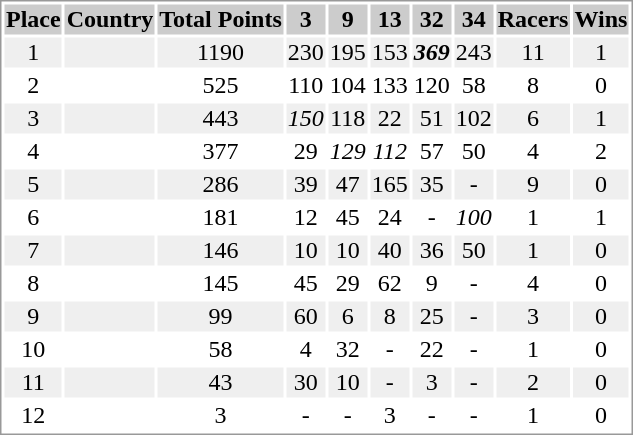<table border="0" style="border: 1px solid #999; background-color:#FFFFFF; text-align:center">
<tr align="center" bgcolor="#CCCCCC">
<th>Place</th>
<th>Country</th>
<th>Total Points</th>
<th>3</th>
<th>9</th>
<th>13</th>
<th>32</th>
<th>34</th>
<th>Racers</th>
<th>Wins</th>
</tr>
<tr bgcolor="#EFEFEF">
<td>1</td>
<td align="left"></td>
<td>1190</td>
<td>230</td>
<td>195</td>
<td>153</td>
<td><strong><em>369</em></strong></td>
<td>243</td>
<td>11</td>
<td>1</td>
</tr>
<tr>
<td>2</td>
<td align="left"></td>
<td>525</td>
<td>110</td>
<td>104</td>
<td>133</td>
<td>120</td>
<td>58</td>
<td>8</td>
<td>0</td>
</tr>
<tr bgcolor="#EFEFEF">
<td>3</td>
<td align="left"></td>
<td>443</td>
<td><em>150</em></td>
<td>118</td>
<td>22</td>
<td>51</td>
<td>102</td>
<td>6</td>
<td>1</td>
</tr>
<tr>
<td>4</td>
<td align="left"></td>
<td>377</td>
<td>29</td>
<td><em>129</em></td>
<td><em>112</em></td>
<td>57</td>
<td>50</td>
<td>4</td>
<td>2</td>
</tr>
<tr bgcolor="#EFEFEF">
<td>5</td>
<td align="left"></td>
<td>286</td>
<td>39</td>
<td>47</td>
<td>165</td>
<td>35</td>
<td>-</td>
<td>9</td>
<td>0</td>
</tr>
<tr>
<td>6</td>
<td align="left"></td>
<td>181</td>
<td>12</td>
<td>45</td>
<td>24</td>
<td>-</td>
<td><em>100</em></td>
<td>1</td>
<td>1</td>
</tr>
<tr bgcolor="#EFEFEF">
<td>7</td>
<td align="left"></td>
<td>146</td>
<td>10</td>
<td>10</td>
<td>40</td>
<td>36</td>
<td>50</td>
<td>1</td>
<td>0</td>
</tr>
<tr>
<td>8</td>
<td align="left"></td>
<td>145</td>
<td>45</td>
<td>29</td>
<td>62</td>
<td>9</td>
<td>-</td>
<td>4</td>
<td>0</td>
</tr>
<tr bgcolor="#EFEFEF">
<td>9</td>
<td align="left"></td>
<td>99</td>
<td>60</td>
<td>6</td>
<td>8</td>
<td>25</td>
<td>-</td>
<td>3</td>
<td>0</td>
</tr>
<tr>
<td>10</td>
<td align="left"></td>
<td>58</td>
<td>4</td>
<td>32</td>
<td>-</td>
<td>22</td>
<td>-</td>
<td>1</td>
<td>0</td>
</tr>
<tr bgcolor="#EFEFEF">
<td>11</td>
<td align="left"></td>
<td>43</td>
<td>30</td>
<td>10</td>
<td>-</td>
<td>3</td>
<td>-</td>
<td>2</td>
<td>0</td>
</tr>
<tr>
<td>12</td>
<td align="left"></td>
<td>3</td>
<td>-</td>
<td>-</td>
<td>3</td>
<td>-</td>
<td>-</td>
<td>1</td>
<td>0</td>
</tr>
</table>
